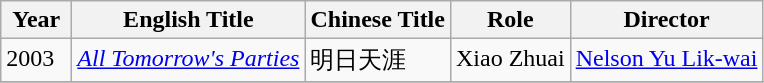<table class="wikitable">
<tr>
<th align="left" valign="top" width="40">Year</th>
<th align="left" valign="top">English Title</th>
<th align="left" valign="top">Chinese Title</th>
<th align="left" valign="top">Role</th>
<th align="left" valign="top">Director</th>
</tr>
<tr>
<td align="left" valign="top">2003</td>
<td align="left" valign="top"><em><a href='#'>All Tomorrow's Parties</a></em></td>
<td align="left" valign="top">明日天涯</td>
<td align="left" valign="top">Xiao Zhuai</td>
<td align="left" valign="top"><a href='#'>Nelson Yu Lik-wai</a></td>
</tr>
<tr>
</tr>
</table>
